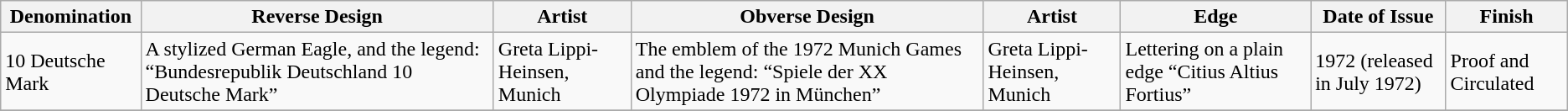<table class="wikitable">
<tr>
<th>Denomination</th>
<th>Reverse Design</th>
<th>Artist</th>
<th>Obverse Design</th>
<th>Artist</th>
<th>Edge</th>
<th>Date of Issue</th>
<th>Finish</th>
</tr>
<tr>
<td>10 Deutsche Mark</td>
<td>A stylized German Eagle, and the legend: “Bundesrepublik Deutschland 10 Deutsche Mark”</td>
<td>Greta Lippi-Heinsen, Munich</td>
<td>The emblem of the 1972 Munich Games and the legend: “Spiele der XX Olympiade 1972 in München”</td>
<td>Greta Lippi-Heinsen, Munich</td>
<td>Lettering on a plain edge “Citius Altius Fortius”</td>
<td>1972 (released in July 1972)</td>
<td>Proof and Circulated</td>
</tr>
<tr>
</tr>
</table>
